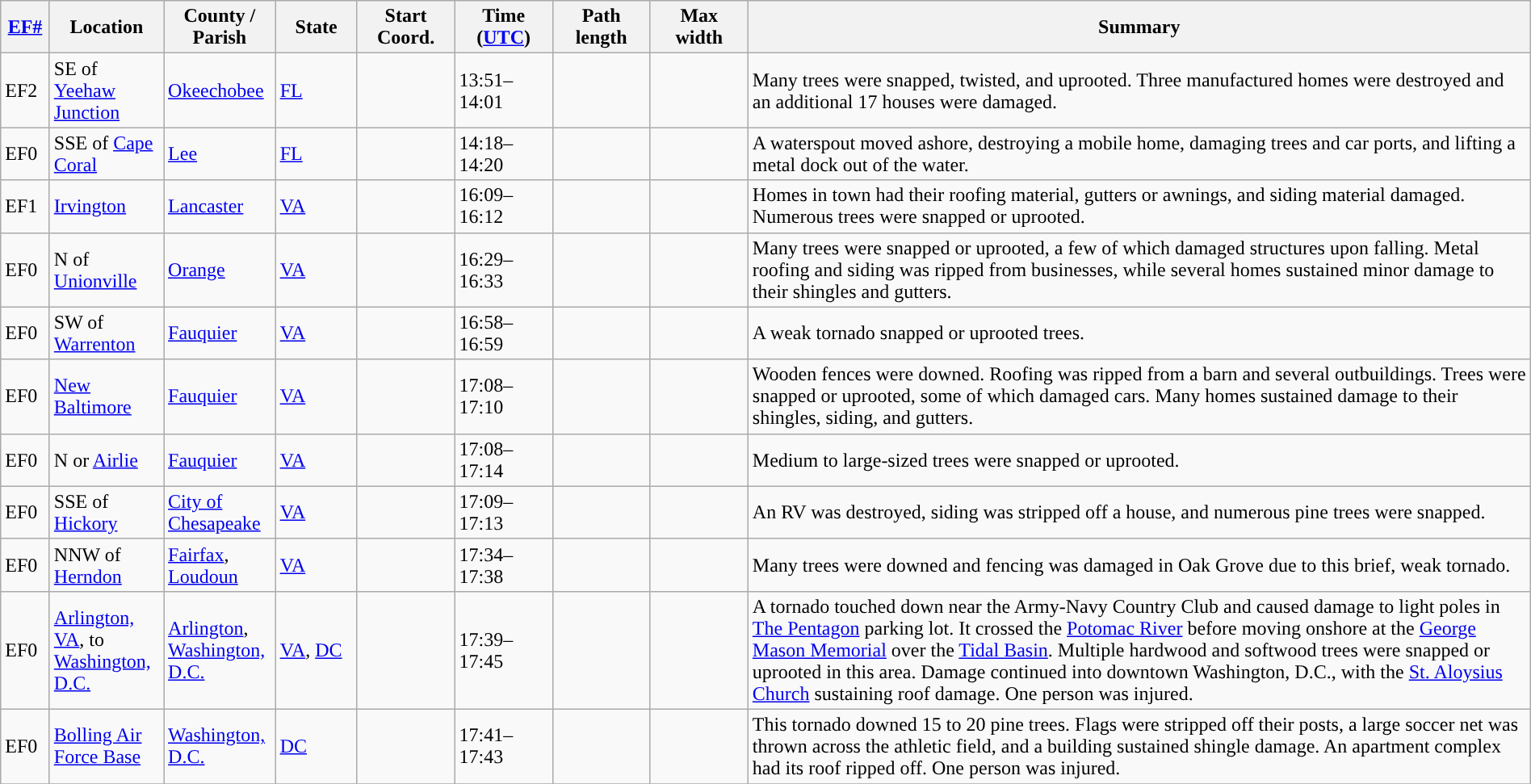<table class="wikitable sortable" style="width:100%;">
<tr>
<th scope="col"  style="width:3%; text-align:center;"><a href='#'>EF#</a></th>
<th scope="col"  style="width:7%; text-align:center;" class="unsortable">Location</th>
<th scope="col"  style="width:6%; text-align:center;" class="unsortable">County / Parish</th>
<th scope="col"  style="width:5%; text-align:center;">State</th>
<th scope="col"  style="width:6%; text-align:center;">Start Coord.</th>
<th scope="col"  style="width:6%; text-align:center;">Time (<a href='#'>UTC</a>)</th>
<th scope="col"  style="width:6%; text-align:center;">Path length</th>
<th scope="col"  style="width:6%; text-align:center;">Max width</th>
<th scope="col" class="unsortable" style="width:48%; text-align:center;">Summary</th>
</tr>
<tr>
<td>EF2</td>
<td>SE of <a href='#'>Yeehaw Junction</a></td>
<td><a href='#'>Okeechobee</a></td>
<td><a href='#'>FL</a></td>
<td></td>
<td>13:51–14:01</td>
<td></td>
<td></td>
<td>Many trees were snapped, twisted, and uprooted. Three manufactured homes were destroyed and an additional 17 houses were damaged.</td>
</tr>
<tr>
<td>EF0</td>
<td>SSE of <a href='#'>Cape Coral</a></td>
<td><a href='#'>Lee</a></td>
<td><a href='#'>FL</a></td>
<td></td>
<td>14:18–14:20</td>
<td></td>
<td></td>
<td>A waterspout moved ashore, destroying a mobile home, damaging trees and car ports, and lifting a metal dock out of the water.</td>
</tr>
<tr>
<td>EF1</td>
<td><a href='#'>Irvington</a></td>
<td><a href='#'>Lancaster</a></td>
<td><a href='#'>VA</a></td>
<td></td>
<td>16:09–16:12</td>
<td></td>
<td></td>
<td>Homes in town had their roofing material, gutters or awnings, and siding material damaged. Numerous trees were snapped or uprooted.</td>
</tr>
<tr>
<td>EF0</td>
<td>N of <a href='#'>Unionville</a></td>
<td><a href='#'>Orange</a></td>
<td><a href='#'>VA</a></td>
<td></td>
<td>16:29–16:33</td>
<td></td>
<td></td>
<td>Many trees were snapped or uprooted, a few of which damaged structures upon falling. Metal roofing and siding was ripped from businesses, while several homes sustained minor damage to their shingles and gutters.</td>
</tr>
<tr>
<td>EF0</td>
<td>SW of <a href='#'>Warrenton</a></td>
<td><a href='#'>Fauquier</a></td>
<td><a href='#'>VA</a></td>
<td></td>
<td>16:58–16:59</td>
<td></td>
<td></td>
<td>A weak tornado snapped or uprooted trees.</td>
</tr>
<tr>
<td>EF0</td>
<td><a href='#'>New Baltimore</a></td>
<td><a href='#'>Fauquier</a></td>
<td><a href='#'>VA</a></td>
<td></td>
<td>17:08–17:10</td>
<td></td>
<td></td>
<td>Wooden fences were downed. Roofing was ripped from a barn and several outbuildings. Trees were snapped or uprooted, some of which damaged cars. Many homes sustained damage to their shingles, siding, and gutters.</td>
</tr>
<tr>
<td>EF0</td>
<td>N or <a href='#'>Airlie</a></td>
<td><a href='#'>Fauquier</a></td>
<td><a href='#'>VA</a></td>
<td></td>
<td>17:08–17:14</td>
<td></td>
<td></td>
<td>Medium to large-sized trees were snapped or uprooted.</td>
</tr>
<tr>
<td>EF0</td>
<td>SSE of <a href='#'>Hickory</a></td>
<td><a href='#'>City of Chesapeake</a></td>
<td><a href='#'>VA</a></td>
<td></td>
<td>17:09–17:13</td>
<td></td>
<td></td>
<td>An RV was destroyed, siding was stripped off a house, and numerous pine trees were snapped.</td>
</tr>
<tr>
<td>EF0</td>
<td>NNW of <a href='#'>Herndon</a></td>
<td><a href='#'>Fairfax</a>, <a href='#'>Loudoun</a></td>
<td><a href='#'>VA</a></td>
<td></td>
<td>17:34–17:38</td>
<td></td>
<td></td>
<td>Many trees were downed and fencing was damaged in Oak Grove due to this brief, weak tornado.</td>
</tr>
<tr>
<td>EF0</td>
<td><a href='#'>Arlington, VA</a>, to <a href='#'>Washington, D.C.</a></td>
<td><a href='#'>Arlington</a>, <a href='#'>Washington, D.C.</a></td>
<td><a href='#'>VA</a>, <a href='#'>DC</a></td>
<td></td>
<td>17:39–17:45</td>
<td></td>
<td></td>
<td>A tornado touched down near the Army-Navy Country Club and caused damage to light poles in <a href='#'>The Pentagon</a> parking lot. It crossed the <a href='#'>Potomac River</a> before moving onshore at the <a href='#'>George Mason Memorial</a> over the <a href='#'>Tidal Basin</a>. Multiple hardwood and softwood trees were snapped or uprooted in this area. Damage continued into downtown Washington, D.C., with the <a href='#'>St. Aloysius Church</a> sustaining roof damage. One person was injured.</td>
</tr>
<tr>
<td>EF0</td>
<td><a href='#'>Bolling Air Force Base</a></td>
<td><a href='#'>Washington, D.C.</a></td>
<td><a href='#'>DC</a></td>
<td></td>
<td>17:41–17:43</td>
<td></td>
<td></td>
<td>This tornado downed 15 to 20 pine trees. Flags were stripped off their posts, a large soccer net was thrown across the athletic field, and a building sustained shingle damage. An apartment complex had its roof ripped off. One person was injured.</td>
</tr>
<tr>
</tr>
</table>
